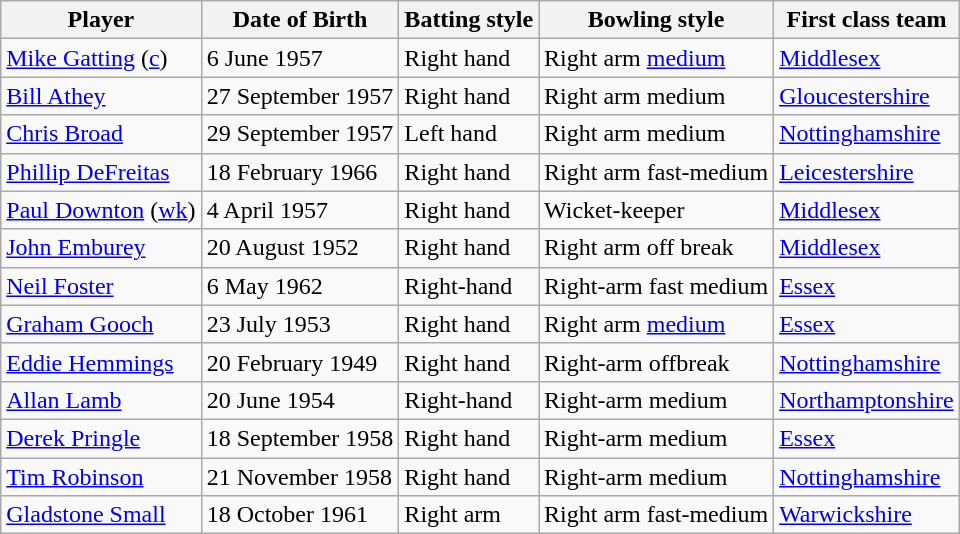<table class="wikitable">
<tr>
<th>Player</th>
<th>Date of Birth</th>
<th>Batting style</th>
<th>Bowling style</th>
<th>First class team</th>
</tr>
<tr>
<td><a href='#'>Mike Gatting</a> (<a href='#'>c</a>)</td>
<td>6 June 1957</td>
<td>Right hand</td>
<td>Right arm <a href='#'>medium</a></td>
<td> <a href='#'>Middlesex</a></td>
</tr>
<tr>
<td><a href='#'>Bill Athey</a></td>
<td>27 September 1957</td>
<td>Right hand</td>
<td>Right arm medium</td>
<td> <a href='#'>Gloucestershire</a></td>
</tr>
<tr>
<td><a href='#'>Chris Broad</a></td>
<td>29 September 1957</td>
<td>Left hand</td>
<td>Right arm medium</td>
<td> <a href='#'>Nottinghamshire</a></td>
</tr>
<tr>
<td><a href='#'>Phillip DeFreitas</a></td>
<td>18 February 1966</td>
<td>Right hand</td>
<td>Right arm fast-medium</td>
<td> <a href='#'>Leicestershire</a></td>
</tr>
<tr>
<td><a href='#'>Paul Downton</a> (<a href='#'>wk</a>)</td>
<td>4 April 1957</td>
<td>Right hand</td>
<td>Wicket-keeper</td>
<td> <a href='#'>Middlesex</a></td>
</tr>
<tr>
<td><a href='#'>John Emburey</a></td>
<td>20 August 1952</td>
<td>Right hand</td>
<td>Right arm off break</td>
<td> <a href='#'>Middlesex</a></td>
</tr>
<tr>
<td><a href='#'>Neil Foster</a></td>
<td>6 May 1962</td>
<td>Right-hand</td>
<td>Right-arm fast medium</td>
<td><a href='#'>Essex</a></td>
</tr>
<tr>
<td><a href='#'>Graham Gooch</a></td>
<td>23 July 1953</td>
<td>Right hand</td>
<td>Right arm <a href='#'>medium</a></td>
<td> <a href='#'>Essex</a></td>
</tr>
<tr>
<td><a href='#'>Eddie Hemmings</a></td>
<td>20 February 1949</td>
<td>Right hand</td>
<td>Right-arm offbreak</td>
<td><a href='#'>Nottinghamshire</a></td>
</tr>
<tr>
<td><a href='#'>Allan Lamb</a></td>
<td>20 June 1954</td>
<td>Right-hand</td>
<td>Right-arm medium</td>
<td><a href='#'>Northamptonshire</a></td>
</tr>
<tr>
<td><a href='#'>Derek Pringle</a></td>
<td>18 September 1958</td>
<td>Right hand</td>
<td>Right-arm medium</td>
<td> <a href='#'>Essex</a></td>
</tr>
<tr>
<td><a href='#'>Tim Robinson</a></td>
<td>21 November 1958</td>
<td>Right hand</td>
<td>Right-arm medium</td>
<td> <a href='#'>Nottinghamshire</a></td>
</tr>
<tr>
<td><a href='#'>Gladstone Small</a></td>
<td>18 October 1961</td>
<td>Right arm</td>
<td>Right arm fast-medium</td>
<td><a href='#'>Warwickshire</a></td>
</tr>
</table>
